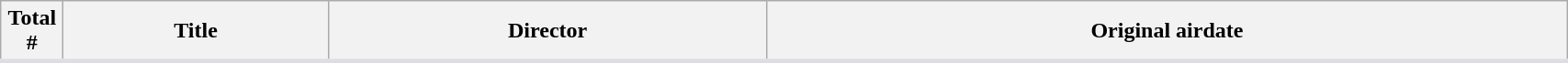<table class="wikitable plainrowheaders" style="background: White; border-bottom: 3px solid #dedde2; width:90%">
<tr>
<th style="width:4%;">Total<br>#</th>
<th>Title</th>
<th>Director</th>
<th>Original airdate<br>


















</th>
</tr>
</table>
